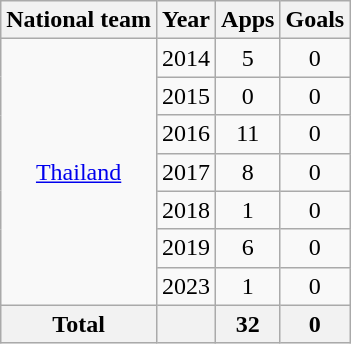<table class="wikitable" style="text-align:center">
<tr>
<th>National team</th>
<th>Year</th>
<th>Apps</th>
<th>Goals</th>
</tr>
<tr>
<td rowspan="7" valign="center"><a href='#'>Thailand</a></td>
<td>2014</td>
<td>5</td>
<td>0</td>
</tr>
<tr>
<td>2015</td>
<td>0</td>
<td>0</td>
</tr>
<tr>
<td>2016</td>
<td>11</td>
<td>0</td>
</tr>
<tr>
<td>2017</td>
<td>8</td>
<td>0</td>
</tr>
<tr>
<td>2018</td>
<td>1</td>
<td>0</td>
</tr>
<tr>
<td>2019</td>
<td>6</td>
<td>0</td>
</tr>
<tr>
<td>2023</td>
<td>1</td>
<td>0</td>
</tr>
<tr>
<th>Total</th>
<th></th>
<th>32</th>
<th>0</th>
</tr>
</table>
